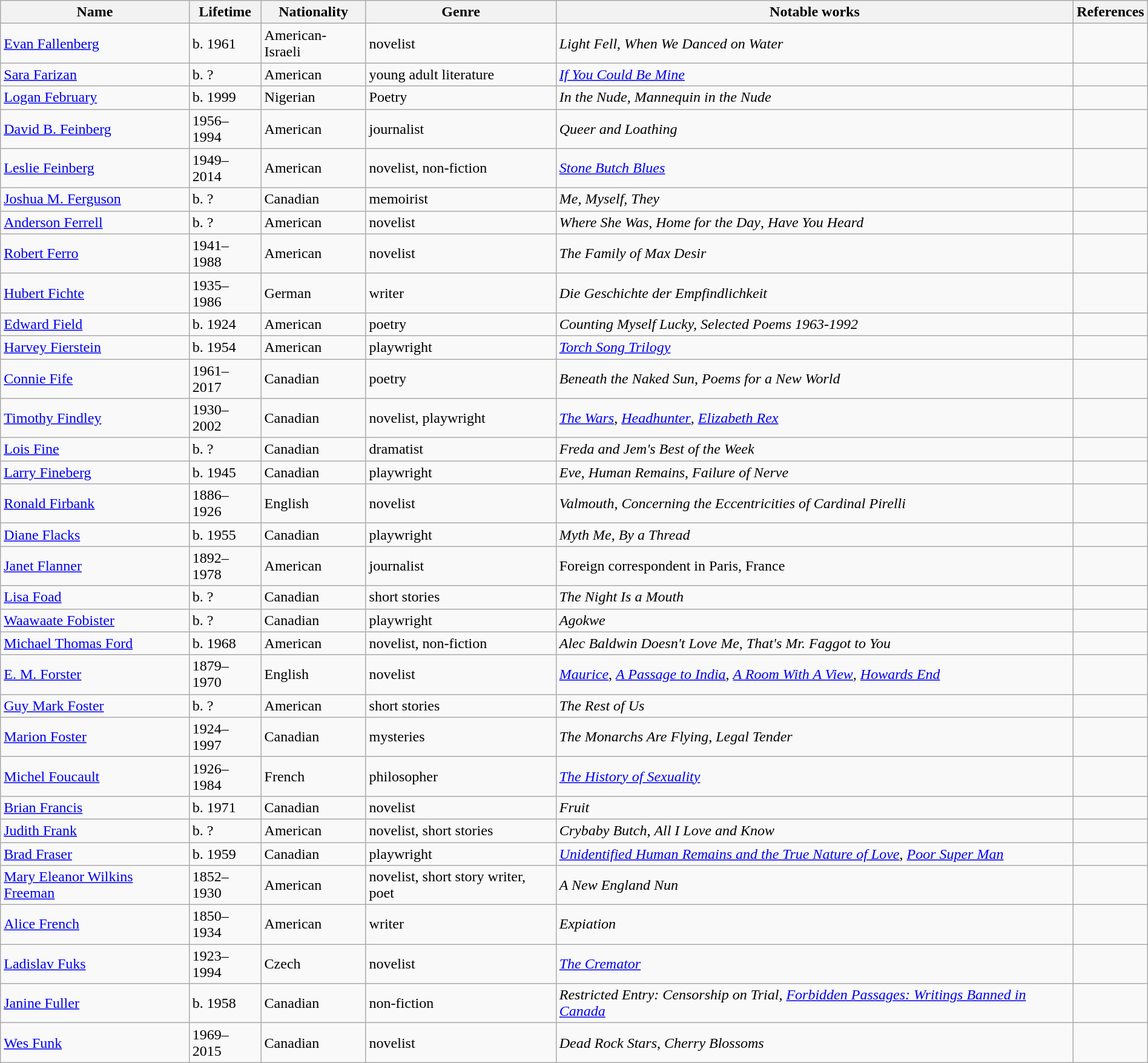<table class="wikitable" style="width:100%;">
<tr>
<th>Name</th>
<th>Lifetime</th>
<th>Nationality</th>
<th>Genre</th>
<th>Notable works</th>
<th>References</th>
</tr>
<tr>
<td><a href='#'>Evan Fallenberg</a></td>
<td>b. 1961</td>
<td>American-Israeli</td>
<td>novelist</td>
<td><em>Light Fell</em>, <em>When We Danced on Water</em></td>
<td></td>
</tr>
<tr>
<td><a href='#'>Sara Farizan</a></td>
<td>b. ?</td>
<td>American</td>
<td>young adult literature</td>
<td><em><a href='#'>If You Could Be Mine</a></em></td>
<td></td>
</tr>
<tr>
<td><a href='#'>Logan February</a></td>
<td>b. 1999</td>
<td>Nigerian</td>
<td>Poetry</td>
<td><em>In the Nude, Mannequin in the Nude</em></td>
<td></td>
</tr>
<tr>
<td><a href='#'>David B. Feinberg</a></td>
<td>1956–1994</td>
<td>American</td>
<td>journalist</td>
<td><em>Queer and Loathing</em></td>
<td></td>
</tr>
<tr>
<td><a href='#'>Leslie Feinberg</a></td>
<td>1949–2014</td>
<td>American</td>
<td>novelist, non-fiction</td>
<td><em><a href='#'>Stone Butch Blues</a></em></td>
<td></td>
</tr>
<tr>
<td><a href='#'>Joshua M. Ferguson</a></td>
<td>b. ?</td>
<td>Canadian</td>
<td>memoirist</td>
<td><em>Me, Myself, They</em></td>
<td></td>
</tr>
<tr>
<td><a href='#'>Anderson Ferrell</a></td>
<td>b. ?</td>
<td>American</td>
<td>novelist</td>
<td><em>Where She Was</em>, <em>Home for the Day</em>, <em>Have You Heard</em></td>
<td></td>
</tr>
<tr>
<td><a href='#'>Robert Ferro</a></td>
<td>1941–1988</td>
<td>American</td>
<td>novelist</td>
<td><em>The Family of Max Desir</em></td>
<td></td>
</tr>
<tr>
<td><a href='#'>Hubert Fichte</a></td>
<td>1935–1986</td>
<td>German</td>
<td>writer</td>
<td><em>Die Geschichte der Empfindlichkeit</em></td>
<td></td>
</tr>
<tr>
<td><a href='#'>Edward Field</a></td>
<td>b. 1924</td>
<td>American</td>
<td>poetry</td>
<td><em>Counting Myself Lucky, Selected Poems 1963-1992</em></td>
<td></td>
</tr>
<tr>
<td><a href='#'>Harvey Fierstein</a></td>
<td>b. 1954</td>
<td>American</td>
<td>playwright</td>
<td><em><a href='#'>Torch Song Trilogy</a></em></td>
<td></td>
</tr>
<tr>
<td><a href='#'>Connie Fife</a></td>
<td>1961–2017</td>
<td>Canadian</td>
<td>poetry</td>
<td><em>Beneath the Naked Sun</em>, <em>Poems for a New World</em></td>
<td></td>
</tr>
<tr>
<td><a href='#'>Timothy Findley</a></td>
<td>1930–2002</td>
<td>Canadian</td>
<td>novelist, playwright</td>
<td><em><a href='#'>The Wars</a></em>, <em><a href='#'>Headhunter</a></em>, <em><a href='#'>Elizabeth Rex</a></em></td>
<td></td>
</tr>
<tr>
<td><a href='#'>Lois Fine</a></td>
<td>b. ?</td>
<td>Canadian</td>
<td>dramatist</td>
<td><em>Freda and Jem's Best of the Week</em></td>
<td></td>
</tr>
<tr>
<td><a href='#'>Larry Fineberg</a></td>
<td>b. 1945</td>
<td>Canadian</td>
<td>playwright</td>
<td><em>Eve</em>, <em>Human Remains</em>, <em>Failure of Nerve</em></td>
<td></td>
</tr>
<tr>
<td><a href='#'>Ronald Firbank</a></td>
<td>1886–1926</td>
<td>English</td>
<td>novelist</td>
<td><em>Valmouth</em>, <em>Concerning the Eccentricities of Cardinal Pirelli</em></td>
<td></td>
</tr>
<tr>
<td><a href='#'>Diane Flacks</a></td>
<td>b. 1955</td>
<td>Canadian</td>
<td>playwright</td>
<td><em>Myth Me</em>, <em>By a Thread</em></td>
<td></td>
</tr>
<tr>
<td><a href='#'>Janet Flanner</a></td>
<td>1892–1978</td>
<td>American</td>
<td>journalist</td>
<td>Foreign correspondent in Paris, France</td>
<td></td>
</tr>
<tr>
<td><a href='#'>Lisa Foad</a></td>
<td>b. ?</td>
<td>Canadian</td>
<td>short stories</td>
<td><em>The Night Is a Mouth</em></td>
<td></td>
</tr>
<tr>
<td><a href='#'>Waawaate Fobister</a></td>
<td>b. ?</td>
<td>Canadian</td>
<td>playwright</td>
<td><em>Agokwe</em></td>
<td></td>
</tr>
<tr>
<td><a href='#'>Michael Thomas Ford</a></td>
<td>b. 1968</td>
<td>American</td>
<td>novelist, non-fiction</td>
<td><em>Alec Baldwin Doesn't Love Me</em>, <em>That's Mr. Faggot to You</em></td>
<td></td>
</tr>
<tr>
<td><a href='#'>E. M. Forster</a></td>
<td>1879–1970</td>
<td>English</td>
<td>novelist</td>
<td><em><a href='#'>Maurice</a></em>, <em><a href='#'>A Passage to India</a></em>, <em><a href='#'>A Room With A View</a></em>, <em><a href='#'>Howards End</a></em></td>
<td></td>
</tr>
<tr>
<td><a href='#'>Guy Mark Foster</a></td>
<td>b. ?</td>
<td>American</td>
<td>short stories</td>
<td><em>The Rest of Us</em></td>
<td></td>
</tr>
<tr>
<td><a href='#'>Marion Foster</a></td>
<td>1924–1997</td>
<td>Canadian</td>
<td>mysteries</td>
<td><em>The Monarchs Are Flying</em>, <em>Legal Tender</em></td>
<td></td>
</tr>
<tr>
<td><a href='#'>Michel Foucault</a></td>
<td>1926–1984</td>
<td>French</td>
<td>philosopher</td>
<td><em><a href='#'>The History of Sexuality</a></em></td>
<td></td>
</tr>
<tr>
<td><a href='#'>Brian Francis</a></td>
<td>b. 1971</td>
<td>Canadian</td>
<td>novelist</td>
<td><em>Fruit</em></td>
<td></td>
</tr>
<tr>
<td><a href='#'>Judith Frank</a></td>
<td>b. ?</td>
<td>American</td>
<td>novelist, short stories</td>
<td><em>Crybaby Butch</em>, <em>All I Love and Know</em></td>
<td></td>
</tr>
<tr>
<td><a href='#'>Brad Fraser</a></td>
<td>b. 1959</td>
<td>Canadian</td>
<td>playwright</td>
<td><em><a href='#'>Unidentified Human Remains and the True Nature of Love</a></em>, <em><a href='#'>Poor Super Man</a></em></td>
<td></td>
</tr>
<tr>
<td><a href='#'>Mary Eleanor Wilkins Freeman</a></td>
<td>1852–1930</td>
<td>American</td>
<td>novelist, short story writer, poet</td>
<td><em>A New England Nun</em></td>
<td></td>
</tr>
<tr>
<td><a href='#'>Alice French</a></td>
<td>1850–1934</td>
<td>American</td>
<td>writer</td>
<td><em>Expiation</em></td>
<td></td>
</tr>
<tr>
<td><a href='#'>Ladislav Fuks</a></td>
<td>1923–1994</td>
<td>Czech</td>
<td>novelist</td>
<td><em><a href='#'>The Cremator</a></em></td>
<td></td>
</tr>
<tr>
<td><a href='#'>Janine Fuller</a></td>
<td>b. 1958</td>
<td>Canadian</td>
<td>non-fiction</td>
<td><em>Restricted Entry: Censorship on Trial</em>, <em><a href='#'>Forbidden Passages: Writings Banned in Canada</a></em></td>
<td></td>
</tr>
<tr>
<td><a href='#'>Wes Funk</a></td>
<td>1969–2015</td>
<td>Canadian</td>
<td>novelist</td>
<td><em>Dead Rock Stars</em>, <em>Cherry Blossoms</em></td>
<td></td>
</tr>
</table>
